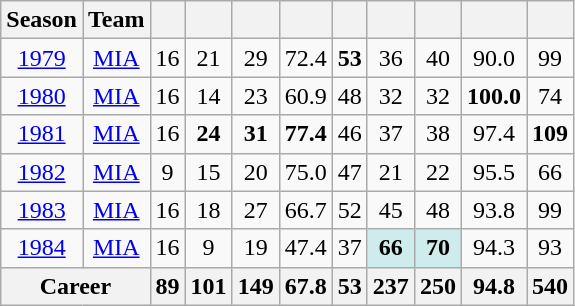<table class="wikitable" style="text-align:center;">
<tr>
<th>Season</th>
<th>Team</th>
<th></th>
<th></th>
<th></th>
<th></th>
<th></th>
<th></th>
<th></th>
<th></th>
<th></th>
</tr>
<tr>
<td><a href='#'>1979</a></td>
<td><a href='#'>MIA</a></td>
<td>16</td>
<td>21</td>
<td>29</td>
<td>72.4</td>
<td><strong>53</strong></td>
<td>36</td>
<td>40</td>
<td>90.0</td>
<td>99</td>
</tr>
<tr>
<td><a href='#'>1980</a></td>
<td><a href='#'>MIA</a></td>
<td>16</td>
<td>14</td>
<td>23</td>
<td>60.9</td>
<td>48</td>
<td>32</td>
<td>32</td>
<td><strong>100.0</strong></td>
<td>74</td>
</tr>
<tr>
<td><a href='#'>1981</a></td>
<td><a href='#'>MIA</a></td>
<td>16</td>
<td><strong>24</strong></td>
<td><strong>31</strong></td>
<td><strong>77.4</strong></td>
<td>46</td>
<td>37</td>
<td>38</td>
<td>97.4</td>
<td><strong>109</strong></td>
</tr>
<tr>
<td><a href='#'>1982</a></td>
<td><a href='#'>MIA</a></td>
<td>9</td>
<td>15</td>
<td>20</td>
<td>75.0</td>
<td>47</td>
<td>21</td>
<td>22</td>
<td>95.5</td>
<td>66</td>
</tr>
<tr>
<td><a href='#'>1983</a></td>
<td><a href='#'>MIA</a></td>
<td>16</td>
<td>18</td>
<td>27</td>
<td>66.7</td>
<td>52</td>
<td>45</td>
<td>48</td>
<td>93.8</td>
<td>99</td>
</tr>
<tr>
<td><a href='#'>1984</a></td>
<td><a href='#'>MIA</a></td>
<td>16</td>
<td>9</td>
<td>19</td>
<td>47.4</td>
<td>37</td>
<td style="background:#cfecec;"><strong>66</strong></td>
<td style="background:#cfecec;"><strong>70</strong></td>
<td>94.3</td>
<td>93</td>
</tr>
<tr>
<th colspan="2">Career</th>
<th>89</th>
<th>101</th>
<th>149</th>
<th>67.8</th>
<th>53</th>
<th>237</th>
<th>250</th>
<th>94.8</th>
<th>540</th>
</tr>
</table>
